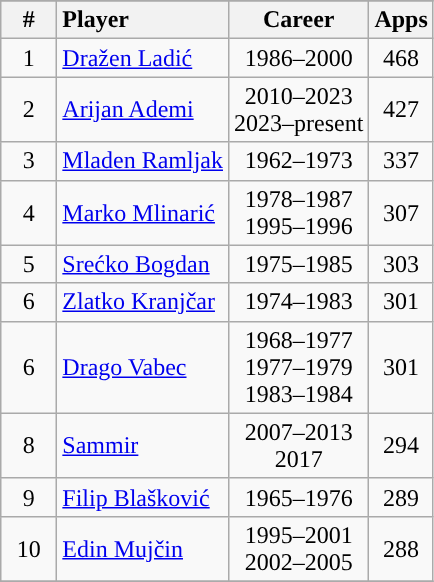<table class="wikitable" style="text-align:center;">
<tr>
</tr>
<tr>
<th width=30px>#</th>
<th style="text-align:left">Player</th>
<th>Career</th>
<th width=30px>Apps</th>
</tr>
<tr>
<td>1</td>
<td style="text-align:left;"><a href='#'>Dražen Ladić</a></td>
<td>1986–2000</td>
<td>468</td>
</tr>
<tr>
<td>2</td>
<td style="text-align:left;"><a href='#'>Arijan Ademi</a></td>
<td>2010–2023<br>2023–present</td>
<td>427</td>
</tr>
<tr>
<td>3</td>
<td style="text-align:left;"><a href='#'>Mladen Ramljak</a></td>
<td>1962–1973</td>
<td>337</td>
</tr>
<tr>
<td>4</td>
<td style="text-align:left;"><a href='#'>Marko Mlinarić</a></td>
<td>1978–1987<br>1995–1996</td>
<td>307</td>
</tr>
<tr>
<td>5</td>
<td style="text-align:left;"><a href='#'>Srećko Bogdan</a></td>
<td>1975–1985</td>
<td>303</td>
</tr>
<tr>
<td>6</td>
<td style="text-align:left;"><a href='#'>Zlatko Kranjčar</a></td>
<td>1974–1983</td>
<td>301</td>
</tr>
<tr>
<td>6</td>
<td style="text-align:left;"><a href='#'>Drago Vabec</a></td>
<td>1968–1977<br>1977–1979<br>1983–1984</td>
<td>301</td>
</tr>
<tr>
<td>8</td>
<td style="text-align:left;"><a href='#'>Sammir</a></td>
<td>2007–2013<br>2017</td>
<td>294</td>
</tr>
<tr>
<td>9</td>
<td style="text-align:left;"><a href='#'>Filip Blašković</a></td>
<td>1965–1976</td>
<td>289</td>
</tr>
<tr>
<td>10</td>
<td style="text-align:left;"><a href='#'>Edin Mujčin</a></td>
<td>1995–2001<br>2002–2005</td>
<td>288</td>
</tr>
<tr>
</tr>
</table>
